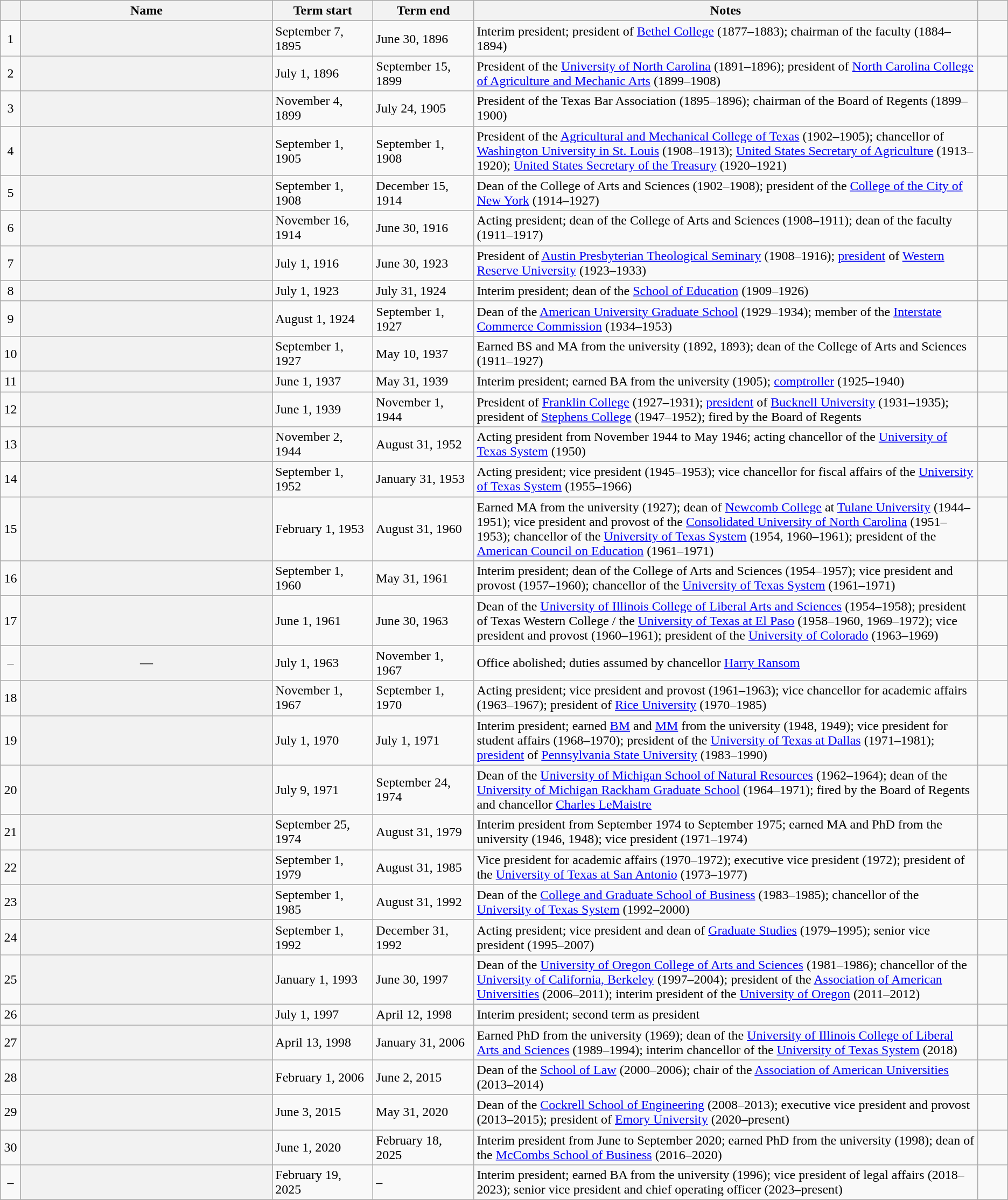<table class="wikitable sortable plainrowheaders">
<tr>
<th scope="col" width="2%" align="center"></th>
<th scope="col" width="25%" align="center">Name</th>
<th scope="col" width="10%" align="center">Term start</th>
<th scope="col" width="10%" align="center">Term end</th>
<th scope="col" width="50%" align="center" class="unsortable">Notes</th>
<th scope="col" width="3%" align="center" class="unsortable"></th>
</tr>
<tr>
<td align="center">1</td>
<th scope="row"></th>
<td>September 7, 1895</td>
<td>June 30, 1896</td>
<td>Interim president; president of <a href='#'>Bethel College</a> (1877–1883); chairman of the faculty (1884–1894)</td>
<td align="center"></td>
</tr>
<tr>
<td align="center">2</td>
<th scope="row"></th>
<td>July 1, 1896</td>
<td>September 15, 1899</td>
<td>President of the <a href='#'>University of North Carolina</a> (1891–1896); president of <a href='#'>North Carolina College of Agriculture and Mechanic Arts</a> (1899–1908)</td>
<td align="center"></td>
</tr>
<tr>
<td align="center">3</td>
<th scope="row"></th>
<td>November 4, 1899</td>
<td>July 24, 1905</td>
<td>President of the Texas Bar Association (1895–1896); chairman of the Board of Regents (1899–1900)</td>
<td align="center"></td>
</tr>
<tr>
<td align="center">4</td>
<th scope="row"></th>
<td>September 1, 1905</td>
<td>September 1, 1908</td>
<td>President of the <a href='#'>Agricultural and Mechanical College of Texas</a> (1902–1905); chancellor of <a href='#'>Washington University in St. Louis</a> (1908–1913); <a href='#'>United States Secretary of Agriculture</a> (1913–1920); <a href='#'>United States Secretary of the Treasury</a> (1920–1921)</td>
<td align="center"></td>
</tr>
<tr>
<td align="center">5</td>
<th scope="row"></th>
<td>September 1, 1908</td>
<td>December 15, 1914</td>
<td>Dean of the College of Arts and Sciences (1902–1908); president of the <a href='#'>College of the City of New York</a> (1914–1927)</td>
<td align="center"></td>
</tr>
<tr>
<td align="center">6</td>
<th scope="row"></th>
<td>November 16, 1914</td>
<td>June 30, 1916</td>
<td>Acting president; dean of the College of Arts and Sciences (1908–1911); dean of the faculty (1911–1917)</td>
<td align="center"></td>
</tr>
<tr>
<td align="center">7</td>
<th scope="row"></th>
<td>July 1, 1916</td>
<td>June 30, 1923</td>
<td>President of <a href='#'>Austin Presbyterian Theological Seminary</a> (1908–1916); <a href='#'>president</a> of <a href='#'>Western Reserve University</a> (1923–1933)</td>
<td align="center"></td>
</tr>
<tr>
<td align="center">8</td>
<th scope="row"></th>
<td>July 1, 1923</td>
<td>July 31, 1924</td>
<td>Interim president; dean of the <a href='#'>School of Education</a> (1909–1926)</td>
<td align="center"></td>
</tr>
<tr>
<td align="center">9</td>
<th scope="row"></th>
<td>August 1, 1924</td>
<td>September 1, 1927</td>
<td>Dean of the <a href='#'>American University Graduate School</a> (1929–1934); member of the <a href='#'>Interstate Commerce Commission</a> (1934–1953)</td>
<td align="center"></td>
</tr>
<tr>
<td align="center">10</td>
<th scope="row"></th>
<td>September 1, 1927</td>
<td>May 10, 1937</td>
<td>Earned BS and MA from the university (1892, 1893); dean of the College of Arts and Sciences (1911–1927)</td>
<td align="center"></td>
</tr>
<tr>
<td align="center">11</td>
<th scope="row"></th>
<td>June 1, 1937</td>
<td>May 31, 1939</td>
<td>Interim president; earned BA from the university (1905); <a href='#'>comptroller</a> (1925–1940)</td>
<td align="center"></td>
</tr>
<tr>
<td align="center">12</td>
<th scope="row"></th>
<td>June 1, 1939</td>
<td>November 1, 1944</td>
<td>President of <a href='#'>Franklin College</a> (1927–1931); <a href='#'>president</a> of <a href='#'>Bucknell University</a> (1931–1935); president of <a href='#'>Stephens College</a> (1947–1952); fired by the Board of Regents</td>
<td align="center"></td>
</tr>
<tr>
<td align="center">13</td>
<th scope="row"></th>
<td>November 2, 1944</td>
<td>August 31, 1952</td>
<td>Acting president from November 1944 to May 1946; acting chancellor of the <a href='#'>University of Texas System</a> (1950)</td>
<td align="center"></td>
</tr>
<tr>
<td align="center">14</td>
<th scope="row"></th>
<td>September 1, 1952</td>
<td>January 31, 1953</td>
<td>Acting president; vice president (1945–1953); vice chancellor for fiscal affairs of the <a href='#'>University of Texas System</a> (1955–1966)</td>
<td align="center"></td>
</tr>
<tr>
<td align="center">15</td>
<th scope="row"></th>
<td>February 1, 1953</td>
<td>August 31, 1960</td>
<td>Earned MA from the university (1927); dean of <a href='#'>Newcomb College</a> at <a href='#'>Tulane University</a> (1944–1951); vice president and provost of the <a href='#'>Consolidated University of North Carolina</a> (1951–1953); chancellor of the <a href='#'>University of Texas System</a> (1954, 1960–1961); president of the <a href='#'>American Council on Education</a> (1961–1971)</td>
<td align="center"></td>
</tr>
<tr>
<td align="center">16</td>
<th scope="row"></th>
<td>September 1, 1960</td>
<td>May 31, 1961</td>
<td>Interim president; dean of the College of Arts and Sciences (1954–1957); vice president and provost (1957–1960); chancellor of the <a href='#'>University of Texas System</a> (1961–1971)</td>
<td align="center"></td>
</tr>
<tr>
<td align="center">17</td>
<th scope="row"></th>
<td>June 1, 1961</td>
<td>June 30, 1963</td>
<td>Dean of the <a href='#'>University of Illinois College of Liberal Arts and Sciences</a> (1954–1958); president of Texas Western College / the <a href='#'>University of Texas at El Paso</a> (1958–1960, 1969–1972); vice president and provost (1960–1961); president of the <a href='#'>University of Colorado</a> (1963–1969)</td>
<td align="center"></td>
</tr>
<tr>
<td align="center" data-sort-value="17.5">–</td>
<th scope="row">—</th>
<td>July 1, 1963</td>
<td>November 1, 1967</td>
<td>Office abolished; duties assumed by chancellor <a href='#'>Harry Ransom</a></td>
<td align="center"></td>
</tr>
<tr>
<td align="center">18</td>
<th scope="row"></th>
<td>November 1, 1967</td>
<td>September 1, 1970</td>
<td>Acting president; vice president and provost (1961–1963); vice chancellor for academic affairs (1963–1967); president of <a href='#'>Rice University</a> (1970–1985)</td>
<td align="center"></td>
</tr>
<tr>
<td align="center">19</td>
<th scope="row"></th>
<td>July 1, 1970</td>
<td>July 1, 1971</td>
<td>Interim president; earned <a href='#'>BM</a> and <a href='#'>MM</a> from the university (1948, 1949); vice president for student affairs (1968–1970); president of the <a href='#'>University of Texas at Dallas</a> (1971–1981); <a href='#'>president</a> of <a href='#'>Pennsylvania State University</a> (1983–1990)</td>
<td align="center"></td>
</tr>
<tr>
<td align="center">20</td>
<th scope="row"></th>
<td>July 9, 1971</td>
<td>September 24, 1974</td>
<td>Dean of the <a href='#'>University of Michigan School of Natural Resources</a> (1962–1964); dean of the <a href='#'>University of Michigan Rackham Graduate School</a> (1964–1971); fired by the Board of Regents and chancellor <a href='#'>Charles LeMaistre</a></td>
<td align="center"></td>
</tr>
<tr>
<td align="center">21</td>
<th scope="row"></th>
<td>September 25, 1974</td>
<td>August 31, 1979</td>
<td>Interim president from September 1974 to September 1975; earned MA and PhD from the university (1946, 1948); vice president (1971–1974)</td>
<td align="center"></td>
</tr>
<tr>
<td align="center">22</td>
<th scope="row"></th>
<td>September 1, 1979</td>
<td>August 31, 1985</td>
<td>Vice president for academic affairs (1970–1972); executive vice president (1972); president of the <a href='#'>University of Texas at San Antonio</a> (1973–1977)</td>
<td align="center"></td>
</tr>
<tr>
<td align="center">23</td>
<th scope="row"></th>
<td>September 1, 1985</td>
<td>August 31, 1992</td>
<td>Dean of the <a href='#'>College and Graduate School of Business</a> (1983–1985); chancellor of the <a href='#'>University of Texas System</a> (1992–2000)</td>
<td align="center"></td>
</tr>
<tr>
<td align="center">24</td>
<th scope="row"></th>
<td>September 1, 1992</td>
<td>December 31, 1992</td>
<td>Acting president; vice president and dean of <a href='#'>Graduate Studies</a> (1979–1995); senior vice president (1995–2007)</td>
<td align="center"></td>
</tr>
<tr>
<td align="center">25</td>
<th scope="row"></th>
<td>January 1, 1993</td>
<td>June 30, 1997</td>
<td>Dean of the <a href='#'>University of Oregon College of Arts and Sciences</a> (1981–1986); chancellor of the <a href='#'>University of California, Berkeley</a> (1997–2004); president of the <a href='#'>Association of American Universities</a> (2006–2011); interim president of the <a href='#'>University of Oregon</a> (2011–2012)</td>
<td align="center"></td>
</tr>
<tr>
<td align="center">26</td>
<th scope="row"></th>
<td>July 1, 1997</td>
<td>April 12, 1998</td>
<td>Interim president; second term as president</td>
<td align="center"></td>
</tr>
<tr>
<td align="center">27</td>
<th scope="row"></th>
<td>April 13, 1998</td>
<td>January 31, 2006</td>
<td>Earned PhD from the university (1969); dean of the <a href='#'>University of Illinois College of Liberal Arts and Sciences</a> (1989–1994); interim chancellor of the <a href='#'>University of Texas System</a> (2018)</td>
<td align="center"></td>
</tr>
<tr>
<td align="center">28</td>
<th scope="row"></th>
<td>February 1, 2006</td>
<td>June 2, 2015</td>
<td>Dean of the <a href='#'>School of Law</a> (2000–2006); chair of the <a href='#'>Association of American Universities</a> (2013–2014)</td>
<td align="center"></td>
</tr>
<tr>
<td align="center">29</td>
<th scope="row"></th>
<td>June 3, 2015</td>
<td>May 31, 2020</td>
<td>Dean of the <a href='#'>Cockrell School of Engineering</a> (2008–2013); executive vice president and provost (2013–2015); president of <a href='#'>Emory University</a> (2020–present)</td>
<td align="center"></td>
</tr>
<tr>
<td align="center">30</td>
<th scope="row"></th>
<td>June 1, 2020</td>
<td>February 18, 2025</td>
<td>Interim president from June to September 2020; earned PhD from the university (1998); dean of the <a href='#'>McCombs School of Business</a> (2016–2020)</td>
<td align="center"></td>
</tr>
<tr>
<td align="center" data-sort-value="30.5">–</td>
<th scope="row"></th>
<td>February 19, 2025</td>
<td>–</td>
<td>Interim president; earned BA from the university (1996); vice president of legal affairs (2018–2023); senior vice president and chief operating officer (2023–present)</td>
<td align="center"></td>
</tr>
</table>
